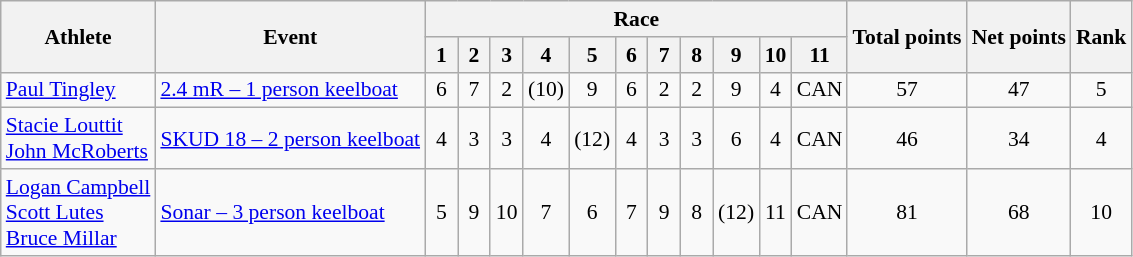<table class=wikitable style="font-size:90%">
<tr>
<th rowspan="2">Athlete</th>
<th rowspan="2">Event</th>
<th colspan="11">Race</th>
<th rowspan="2">Total points</th>
<th rowspan="2">Net points</th>
<th rowspan="2">Rank</th>
</tr>
<tr>
<th width="15">1</th>
<th width="15">2</th>
<th width="15">3</th>
<th width="15">4</th>
<th width="15">5</th>
<th width="15">6</th>
<th width="15">7</th>
<th width="15">8</th>
<th width="15">9</th>
<th width="15">10</th>
<th width="15">11</th>
</tr>
<tr>
<td><a href='#'>Paul Tingley</a></td>
<td><a href='#'>2.4 mR – 1 person keelboat</a></td>
<td align="center">6</td>
<td align="center">7</td>
<td align="center">2</td>
<td align="center">(10)</td>
<td align="center">9</td>
<td align="center">6</td>
<td align="center">2</td>
<td align="center">2</td>
<td align="center">9</td>
<td align="center">4</td>
<td align="center">CAN</td>
<td align="center">57</td>
<td align="center">47</td>
<td align="center">5</td>
</tr>
<tr>
<td><a href='#'>Stacie Louttit</a><br><a href='#'>John McRoberts</a></td>
<td><a href='#'>SKUD 18 – 2 person keelboat</a></td>
<td align="center">4</td>
<td align="center">3</td>
<td align="center">3</td>
<td align="center">4</td>
<td align="center">(12)<br><small></small></td>
<td align="center">4</td>
<td align="center">3</td>
<td align="center">3</td>
<td align="center">6</td>
<td align="center">4</td>
<td align="center">CAN</td>
<td align="center">46</td>
<td align="center">34</td>
<td align="center">4</td>
</tr>
<tr>
<td><a href='#'>Logan Campbell</a><br><a href='#'>Scott Lutes</a><br><a href='#'>Bruce Millar</a></td>
<td><a href='#'>Sonar – 3 person keelboat</a></td>
<td align="center">5</td>
<td align="center">9</td>
<td align="center">10</td>
<td align="center">7</td>
<td align="center">6</td>
<td align="center">7</td>
<td align="center">9</td>
<td align="center">8</td>
<td align="center">(12)</td>
<td align="center">11</td>
<td align="center">CAN</td>
<td align="center">81</td>
<td align="center">68</td>
<td align="center">10</td>
</tr>
</table>
